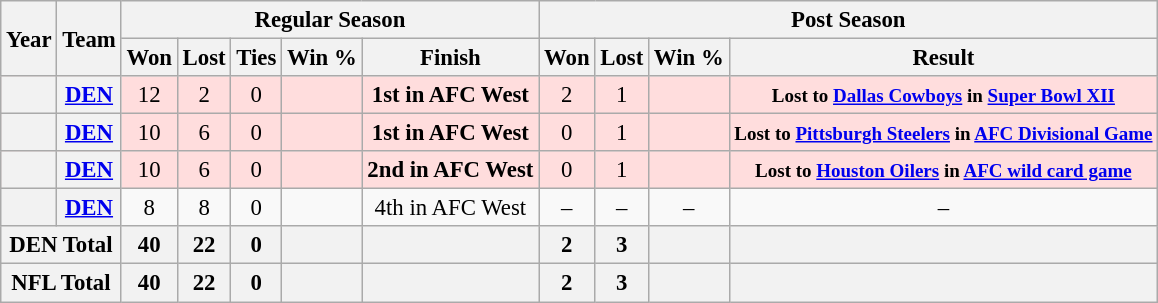<table class="wikitable" style="font-size: 95%; text-align:center;">
<tr>
<th rowspan="2">Year</th>
<th rowspan="2">Team</th>
<th colspan="5">Regular Season</th>
<th colspan="4">Post Season</th>
</tr>
<tr>
<th>Won</th>
<th>Lost</th>
<th>Ties</th>
<th>Win %</th>
<th>Finish</th>
<th>Won</th>
<th>Lost</th>
<th>Win %</th>
<th>Result</th>
</tr>
<tr style="background:#fdd;">
<th></th>
<th><a href='#'>DEN</a></th>
<td>12</td>
<td>2</td>
<td>0</td>
<td></td>
<td><strong>1st in AFC West</strong></td>
<td>2</td>
<td>1</td>
<td></td>
<td><small><strong>Lost to <a href='#'>Dallas Cowboys</a> in <a href='#'>Super Bowl XII</a></strong></small></td>
</tr>
<tr style="background:#fdd;">
<th></th>
<th><a href='#'>DEN</a></th>
<td>10</td>
<td>6</td>
<td>0</td>
<td></td>
<td><strong>1st in AFC West</strong></td>
<td>0</td>
<td>1</td>
<td></td>
<td><small><strong>Lost to <a href='#'>Pittsburgh Steelers</a> in <a href='#'>AFC Divisional Game</a></strong></small></td>
</tr>
<tr style="background:#fdd;">
<th></th>
<th><a href='#'>DEN</a></th>
<td>10</td>
<td>6</td>
<td>0</td>
<td></td>
<td><strong>2nd in AFC West</strong></td>
<td>0</td>
<td>1</td>
<td></td>
<td><small><strong>Lost to <a href='#'>Houston Oilers</a> in <a href='#'>AFC wild card game</a></strong></small></td>
</tr>
<tr>
<th></th>
<th><a href='#'>DEN</a></th>
<td>8</td>
<td>8</td>
<td>0</td>
<td></td>
<td>4th in AFC West</td>
<td>–</td>
<td>–</td>
<td>–</td>
<td>–</td>
</tr>
<tr>
<th colspan="2">DEN Total</th>
<th>40</th>
<th>22</th>
<th>0</th>
<th></th>
<th></th>
<th>2</th>
<th>3</th>
<th></th>
<th></th>
</tr>
<tr>
<th colspan="2">NFL Total</th>
<th>40</th>
<th>22</th>
<th>0</th>
<th></th>
<th></th>
<th>2</th>
<th>3</th>
<th></th>
<th></th>
</tr>
</table>
